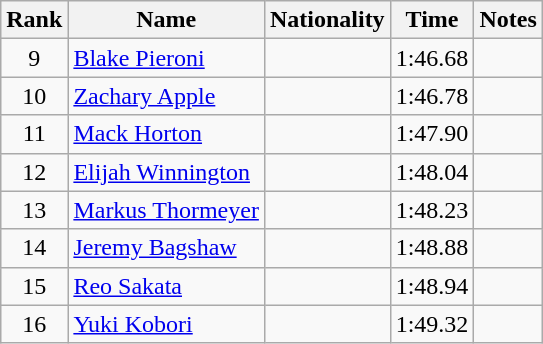<table class="wikitable sortable" style="text-align:center">
<tr>
<th>Rank</th>
<th>Name</th>
<th>Nationality</th>
<th>Time</th>
<th>Notes</th>
</tr>
<tr>
<td>9</td>
<td align=left><a href='#'>Blake Pieroni</a></td>
<td align=left></td>
<td>1:46.68</td>
<td></td>
</tr>
<tr>
<td>10</td>
<td align=left><a href='#'>Zachary Apple</a></td>
<td align=left></td>
<td>1:46.78</td>
<td></td>
</tr>
<tr>
<td>11</td>
<td align=left><a href='#'>Mack Horton</a></td>
<td align=left></td>
<td>1:47.90</td>
<td></td>
</tr>
<tr>
<td>12</td>
<td align=left><a href='#'>Elijah Winnington</a></td>
<td align=left></td>
<td>1:48.04</td>
<td></td>
</tr>
<tr>
<td>13</td>
<td align=left><a href='#'>Markus Thormeyer</a></td>
<td align=left></td>
<td>1:48.23</td>
<td></td>
</tr>
<tr>
<td>14</td>
<td align=left><a href='#'>Jeremy Bagshaw</a></td>
<td align=left></td>
<td>1:48.88</td>
<td></td>
</tr>
<tr>
<td>15</td>
<td align=left><a href='#'>Reo Sakata</a></td>
<td align=left></td>
<td>1:48.94</td>
<td></td>
</tr>
<tr>
<td>16</td>
<td align=left><a href='#'>Yuki Kobori</a></td>
<td align=left></td>
<td>1:49.32</td>
<td></td>
</tr>
</table>
